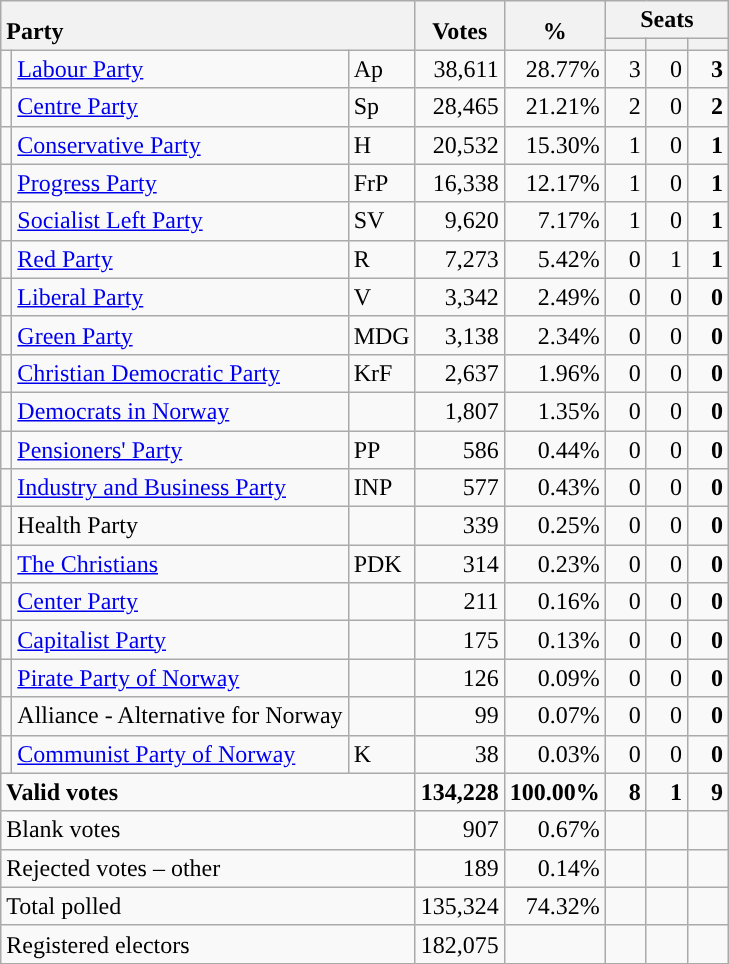<table class="wikitable" border="1" style="text-align:right;">
<tr>
<th style="text-align:left;" valign=bottom rowspan=2 colspan=3>Party</th>
<th align=center valign=bottom rowspan=2 width="50">Votes</th>
<th align=center valign=bottom rowspan=2 width="50">%</th>
<th colspan=3>Seats</th>
</tr>
<tr>
<th align=center valign=bottom width="20"><small></small></th>
<th align=center valign=bottom width="20"><small><a href='#'></a></small></th>
<th align=center valign=bottom width="20"><small></small></th>
</tr>
<tr>
<td style="color:inherit;background:"></td>
<td align=left><a href='#'>Labour Party</a></td>
<td align=left>Ap</td>
<td>38,611</td>
<td>28.77%</td>
<td>3</td>
<td>0</td>
<td><strong>3</strong></td>
</tr>
<tr>
<td style="color:inherit;background:"></td>
<td align=left><a href='#'>Centre Party</a></td>
<td align=left>Sp</td>
<td>28,465</td>
<td>21.21%</td>
<td>2</td>
<td>0</td>
<td><strong>2</strong></td>
</tr>
<tr>
<td style="color:inherit;background:"></td>
<td align=left><a href='#'>Conservative Party</a></td>
<td align=left>H</td>
<td>20,532</td>
<td>15.30%</td>
<td>1</td>
<td>0</td>
<td><strong>1</strong></td>
</tr>
<tr>
<td style="color:inherit;background:"></td>
<td align=left><a href='#'>Progress Party</a></td>
<td align=left>FrP</td>
<td>16,338</td>
<td>12.17%</td>
<td>1</td>
<td>0</td>
<td><strong>1</strong></td>
</tr>
<tr>
<td style="color:inherit;background:"></td>
<td align=left><a href='#'>Socialist Left Party</a></td>
<td align=left>SV</td>
<td>9,620</td>
<td>7.17%</td>
<td>1</td>
<td>0</td>
<td><strong>1</strong></td>
</tr>
<tr>
<td style="color:inherit;background:"></td>
<td align=left><a href='#'>Red Party</a></td>
<td align=left>R</td>
<td>7,273</td>
<td>5.42%</td>
<td>0</td>
<td>1</td>
<td><strong>1</strong></td>
</tr>
<tr>
<td style="color:inherit;background:"></td>
<td align=left><a href='#'>Liberal Party</a></td>
<td align=left>V</td>
<td>3,342</td>
<td>2.49%</td>
<td>0</td>
<td>0</td>
<td><strong>0</strong></td>
</tr>
<tr>
<td style="color:inherit;background:"></td>
<td align=left><a href='#'>Green Party</a></td>
<td align=left>MDG</td>
<td>3,138</td>
<td>2.34%</td>
<td>0</td>
<td>0</td>
<td><strong>0</strong></td>
</tr>
<tr>
<td style="color:inherit;background:"></td>
<td align=left><a href='#'>Christian Democratic Party</a></td>
<td align=left>KrF</td>
<td>2,637</td>
<td>1.96%</td>
<td>0</td>
<td>0</td>
<td><strong>0</strong></td>
</tr>
<tr>
<td style="color:inherit;background:"></td>
<td align=left><a href='#'>Democrats in Norway</a></td>
<td align=left></td>
<td>1,807</td>
<td>1.35%</td>
<td>0</td>
<td>0</td>
<td><strong>0</strong></td>
</tr>
<tr>
<td style="color:inherit;background:"></td>
<td align=left><a href='#'>Pensioners' Party</a></td>
<td align=left>PP</td>
<td>586</td>
<td>0.44%</td>
<td>0</td>
<td>0</td>
<td><strong>0</strong></td>
</tr>
<tr>
<td style="color:inherit;background:"></td>
<td align=left><a href='#'>Industry and Business Party</a></td>
<td align=left>INP</td>
<td>577</td>
<td>0.43%</td>
<td>0</td>
<td>0</td>
<td><strong>0</strong></td>
</tr>
<tr>
<td></td>
<td align=left>Health Party</td>
<td align=left></td>
<td>339</td>
<td>0.25%</td>
<td>0</td>
<td>0</td>
<td><strong>0</strong></td>
</tr>
<tr>
<td style="color:inherit;background:"></td>
<td align=left><a href='#'>The Christians</a></td>
<td align=left>PDK</td>
<td>314</td>
<td>0.23%</td>
<td>0</td>
<td>0</td>
<td><strong>0</strong></td>
</tr>
<tr>
<td style="color:inherit;background:"></td>
<td align=left><a href='#'>Center Party</a></td>
<td align=left></td>
<td>211</td>
<td>0.16%</td>
<td>0</td>
<td>0</td>
<td><strong>0</strong></td>
</tr>
<tr>
<td style="color:inherit;background:"></td>
<td align=left><a href='#'>Capitalist Party</a></td>
<td align=left></td>
<td>175</td>
<td>0.13%</td>
<td>0</td>
<td>0</td>
<td><strong>0</strong></td>
</tr>
<tr>
<td style="color:inherit;background:"></td>
<td align=left><a href='#'>Pirate Party of Norway</a></td>
<td align=left></td>
<td>126</td>
<td>0.09%</td>
<td>0</td>
<td>0</td>
<td><strong>0</strong></td>
</tr>
<tr>
<td></td>
<td align=left>Alliance - Alternative for Norway</td>
<td align=left></td>
<td>99</td>
<td>0.07%</td>
<td>0</td>
<td>0</td>
<td><strong>0</strong></td>
</tr>
<tr>
<td style="color:inherit;background:"></td>
<td align=left><a href='#'>Communist Party of Norway</a></td>
<td align=left>K</td>
<td>38</td>
<td>0.03%</td>
<td>0</td>
<td>0</td>
<td><strong>0</strong></td>
</tr>
<tr style="font-weight:bold">
<td align=left colspan=3>Valid votes</td>
<td>134,228</td>
<td>100.00%</td>
<td>8</td>
<td>1</td>
<td>9</td>
</tr>
<tr>
<td align=left colspan=3>Blank votes</td>
<td>907</td>
<td>0.67%</td>
<td></td>
<td></td>
<td></td>
</tr>
<tr>
<td align=left colspan=3>Rejected votes – other</td>
<td>189</td>
<td>0.14%</td>
<td></td>
<td></td>
<td></td>
</tr>
<tr>
<td align=left colspan=3>Total polled</td>
<td>135,324</td>
<td>74.32%</td>
<td></td>
<td></td>
<td></td>
</tr>
<tr>
<td align=left colspan=3>Registered electors</td>
<td>182,075</td>
<td></td>
<td></td>
<td></td>
<td></td>
</tr>
</table>
